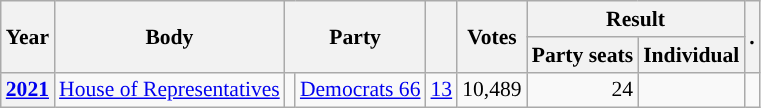<table class="wikitable plainrowheaders sortable" border=2 cellpadding=4 cellspacing=0 style="border: 1px #aaa solid; font-size: 90%; text-align:center;">
<tr>
<th scope="col" rowspan=2>Year</th>
<th scope="col" rowspan=2>Body</th>
<th scope="col" colspan=2 rowspan=2>Party</th>
<th scope="col" rowspan=2></th>
<th scope="col" rowspan=2>Votes</th>
<th scope="colgroup" colspan=2>Result</th>
<th scope="col" rowspan=2 class="unsortable">.</th>
</tr>
<tr>
<th scope="col">Party seats</th>
<th scope="col">Individual</th>
</tr>
<tr>
<th scope="row"><a href='#'>2021</a></th>
<td><a href='#'>House of Representatives</a></td>
<td style="background-color:"></td>
<td><a href='#'>Democrats 66</a></td>
<td style=text-align:right><a href='#'>13</a></td>
<td style=text-align:right>10,489</td>
<td style=text-align:right>24</td>
<td></td>
<td></td>
</tr>
</table>
